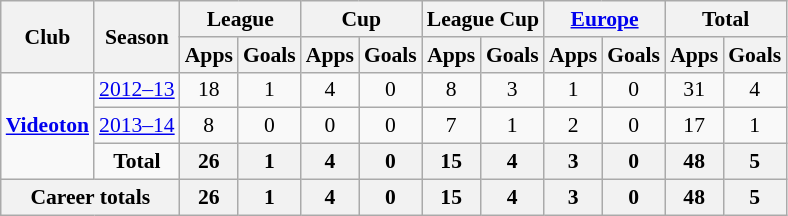<table class="wikitable" style="font-size:90%; text-align: center;">
<tr>
<th rowspan="2">Club</th>
<th rowspan="2">Season</th>
<th colspan="2">League</th>
<th colspan="2">Cup</th>
<th colspan="2">League Cup</th>
<th colspan="2"><a href='#'>Europe</a></th>
<th colspan="2">Total</th>
</tr>
<tr>
<th>Apps</th>
<th>Goals</th>
<th>Apps</th>
<th>Goals</th>
<th>Apps</th>
<th>Goals</th>
<th>Apps</th>
<th>Goals</th>
<th>Apps</th>
<th>Goals</th>
</tr>
<tr>
<td rowspan="3" align=center valign=center><strong><a href='#'>Videoton</a></strong></td>
<td !colspan="2"><a href='#'>2012–13</a></td>
<td>18</td>
<td>1</td>
<td>4</td>
<td>0</td>
<td>8</td>
<td>3</td>
<td>1</td>
<td>0</td>
<td>31</td>
<td>4</td>
</tr>
<tr>
<td !colspan="2"><a href='#'>2013–14</a></td>
<td>8</td>
<td>0</td>
<td>0</td>
<td>0</td>
<td>7</td>
<td>1</td>
<td>2</td>
<td>0</td>
<td>17</td>
<td>1</td>
</tr>
<tr>
<td !colspan="2"><strong>Total</strong></td>
<th>26</th>
<th>1</th>
<th>4</th>
<th>0</th>
<th>15</th>
<th>4</th>
<th>3</th>
<th>0</th>
<th>48</th>
<th>5</th>
</tr>
<tr>
<th colspan="2">Career totals</th>
<th>26</th>
<th>1</th>
<th>4</th>
<th>0</th>
<th>15</th>
<th>4</th>
<th>3</th>
<th>0</th>
<th>48</th>
<th>5</th>
</tr>
</table>
